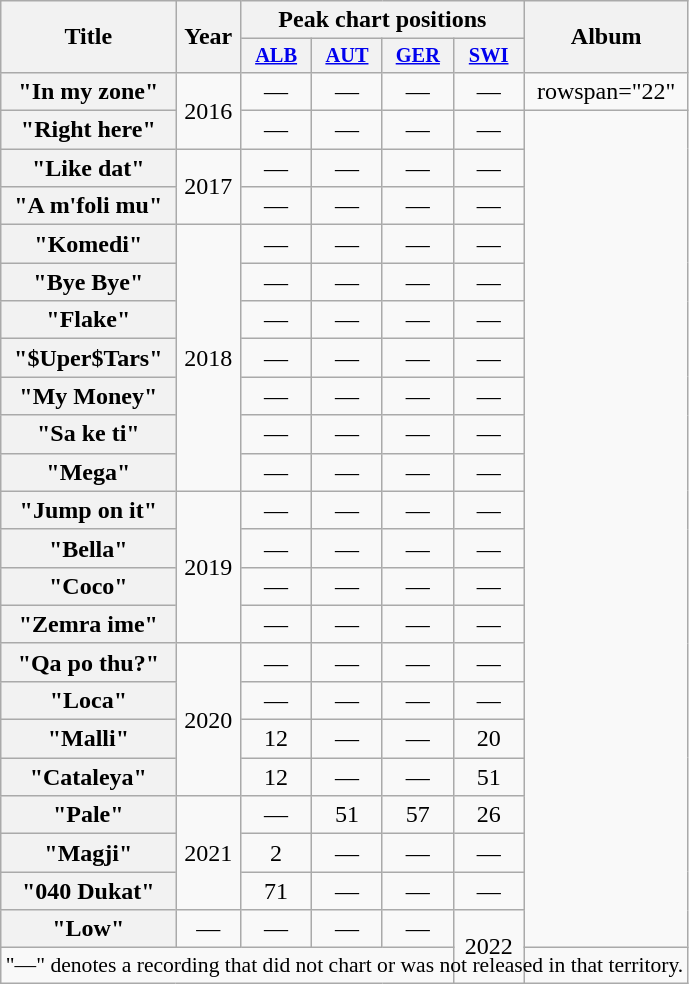<table class="wikitable plainrowheaders" style="text-align:center;">
<tr>
<th scope="col" rowspan="2">Title</th>
<th scope="col" rowspan="2">Year</th>
<th scope="col" colspan="4">Peak chart positions</th>
<th scope="col" rowspan="2">Album</th>
</tr>
<tr>
<th scope="col" style="width:3em;font-size:85%;"><a href='#'>ALB</a><br></th>
<th scope="col" style="width:3em;font-size:85%;"><a href='#'>AUT</a><br></th>
<th scope="col" style="width:3em;font-size:85%;"><a href='#'>GER</a><br></th>
<th scope="col" style="width:3em;font-size:85%;"><a href='#'>SWI</a><br></th>
</tr>
<tr>
<th scope="row">"In my zone"</th>
<td rowspan="2">2016</td>
<td>—</td>
<td>—</td>
<td>—</td>
<td>—</td>
<td>rowspan="22" </td>
</tr>
<tr>
<th scope="row">"Right here"</th>
<td>—</td>
<td>—</td>
<td>—</td>
<td>—</td>
</tr>
<tr>
<th scope="row">"Like dat"</th>
<td rowspan="2">2017</td>
<td>—</td>
<td>—</td>
<td>—</td>
<td>—</td>
</tr>
<tr>
<th scope="row">"A m'foli mu"</th>
<td>—</td>
<td>—</td>
<td>—</td>
<td>—</td>
</tr>
<tr>
<th scope="row">"Komedi"<br></th>
<td rowspan="7">2018</td>
<td>—</td>
<td>—</td>
<td>—</td>
<td>—</td>
</tr>
<tr>
<th scope="row">"Bye Bye"</th>
<td>—</td>
<td>—</td>
<td>—</td>
<td>—</td>
</tr>
<tr>
<th scope="row">"Flake"<br></th>
<td>—</td>
<td>—</td>
<td>—</td>
<td>—</td>
</tr>
<tr>
<th scope="row">"$Uper$Tars"<br></th>
<td>—</td>
<td>—</td>
<td>—</td>
<td>—</td>
</tr>
<tr>
<th scope="row">"My Money"</th>
<td>—</td>
<td>—</td>
<td>—</td>
<td>—</td>
</tr>
<tr>
<th scope="row">"Sa ke ti"</th>
<td>—</td>
<td>—</td>
<td>—</td>
<td>—</td>
</tr>
<tr>
<th scope="row">"Mega"</th>
<td>—</td>
<td>—</td>
<td>—</td>
<td>—</td>
</tr>
<tr>
<th scope="row">"Jump on it"</th>
<td rowspan="4">2019</td>
<td>—</td>
<td>—</td>
<td>—</td>
<td>—</td>
</tr>
<tr>
<th scope="row">"Bella"</th>
<td>—</td>
<td>—</td>
<td>—</td>
<td>—</td>
</tr>
<tr>
<th scope="row">"Coco"</th>
<td>—</td>
<td>—</td>
<td>—</td>
<td>—</td>
</tr>
<tr>
<th scope="row">"Zemra ime"</th>
<td>—</td>
<td>—</td>
<td>—</td>
<td>—</td>
</tr>
<tr>
<th scope="row">"Qa po thu?"</th>
<td rowspan="4">2020</td>
<td>—</td>
<td>—</td>
<td>—</td>
<td>—</td>
</tr>
<tr>
<th scope="row">"Loca"</th>
<td>—</td>
<td>—</td>
<td>—</td>
<td>—</td>
</tr>
<tr>
<th scope="row">"Malli"</th>
<td>12</td>
<td>—</td>
<td>—</td>
<td>20</td>
</tr>
<tr>
<th scope="row">"Cataleya"</th>
<td>12</td>
<td>—</td>
<td>—</td>
<td>51</td>
</tr>
<tr>
<th scope="row">"Pale"<br></th>
<td rowspan="3">2021</td>
<td>—</td>
<td>51</td>
<td>57</td>
<td>26</td>
</tr>
<tr>
<th scope="row">"Magji"<br></th>
<td>2</td>
<td>—</td>
<td>—</td>
<td>—</td>
</tr>
<tr>
<th scope="row">"040 Dukat"</th>
<td>71</td>
<td>—</td>
<td>—</td>
<td>—</td>
</tr>
<tr>
<th scope="row">"Low"</th>
<td>—</td>
<td>—</td>
<td>—</td>
<td>—</td>
<td rowspan="3">2022</td>
</tr>
<tr>
<td colspan="11" style="font-size:90%">"—" denotes a recording that did not chart or was not released in that territory.</td>
</tr>
</table>
